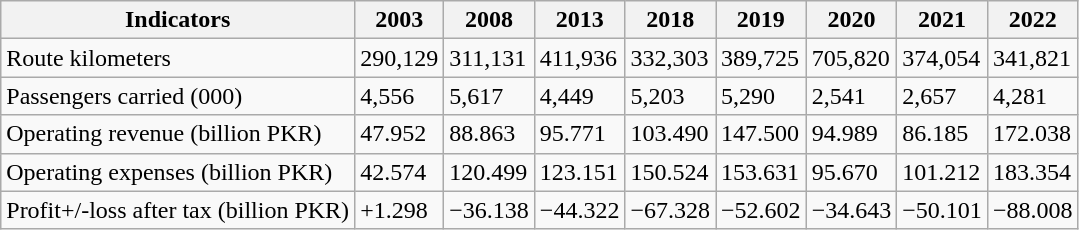<table class="wikitable">
<tr>
<th>Indicators</th>
<th>2003</th>
<th>2008</th>
<th>2013</th>
<th>2018</th>
<th>2019</th>
<th>2020</th>
<th>2021</th>
<th>2022</th>
</tr>
<tr>
<td>Route kilometers</td>
<td>290,129</td>
<td>311,131</td>
<td>411,936</td>
<td>332,303</td>
<td>389,725</td>
<td>705,820</td>
<td>374,054</td>
<td>341,821</td>
</tr>
<tr>
<td>Passengers carried (000)</td>
<td>4,556</td>
<td>5,617</td>
<td>4,449</td>
<td>5,203</td>
<td>5,290</td>
<td>2,541</td>
<td>2,657</td>
<td>4,281</td>
</tr>
<tr>
<td>Operating revenue (billion PKR)</td>
<td>47.952</td>
<td>88.863</td>
<td>95.771</td>
<td>103.490</td>
<td>147.500</td>
<td>94.989</td>
<td>86.185</td>
<td>172.038</td>
</tr>
<tr>
<td>Operating expenses (billion PKR)</td>
<td>42.574</td>
<td>120.499</td>
<td>123.151</td>
<td>150.524</td>
<td>153.631</td>
<td>95.670</td>
<td>101.212</td>
<td>183.354</td>
</tr>
<tr>
<td>Profit+/-loss after tax (billion PKR)</td>
<td>+1.298</td>
<td>−36.138</td>
<td>−44.322</td>
<td>−67.328</td>
<td>−52.602</td>
<td>−34.643</td>
<td>−50.101</td>
<td>−88.008</td>
</tr>
</table>
